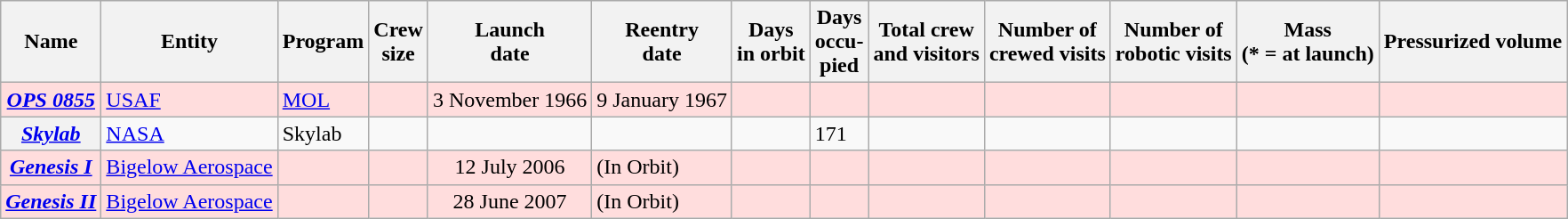<table class="sortable wikitable plainrowheaders">
<tr>
<th scope="col">Name</th>
<th scope="col">Entity</th>
<th scope="col">Program</th>
<th scope="col">Crew <br> size</th>
<th scope="col">Launch <br> date</th>
<th scope="col">Reentry <br> date</th>
<th scope="col">Days<br>in orbit</th>
<th scope="col">Days<br>occu-<br>pied</th>
<th scope="col">Total crew<br>and visitors</th>
<th scope="col">Number of<br>crewed visits</th>
<th scope="col">Number of<br>robotic visits</th>
<th scope="col">Mass <br> (* = at launch)</th>
<th scope="col">Pressurized volume <br></th>
</tr>
<tr style="background:#fdd">
<th scope="row" style="background:#fdd"><em><a href='#'>OPS 0855</a></em></th>
<td> <a href='#'>USAF</a></td>
<td><a href='#'>MOL</a></td>
<td></td>
<td align="center">3 November 1966</td>
<td align="center">9 January 1967</td>
<td></td>
<td></td>
<td></td>
<td></td>
<td></td>
<td></td>
<td></td>
</tr>
<tr>
<th scope="row"><em><a href='#'>Skylab</a></em></th>
<td> <a href='#'>NASA</a></td>
<td>Skylab</td>
<td align="center"></td>
<td align="center"></td>
<td align="center"></td>
<td></td>
<td>171</td>
<td></td>
<td></td>
<td></td>
<td></td>
<td></td>
</tr>
<tr style="background:#fdd">
<th scope="row" style="background:#fdd"><em><a href='#'>Genesis I</a></em></th>
<td> <a href='#'>Bigelow Aerospace</a></td>
<td></td>
<td></td>
<td align="center">12 July 2006</td>
<td>(In Orbit)</td>
<td></td>
<td></td>
<td></td>
<td></td>
<td></td>
<td></td>
<td></td>
</tr>
<tr style="background:#fdd">
<th scope="row" style="background:#fdd"><em><a href='#'>Genesis II</a></em></th>
<td> <a href='#'>Bigelow Aerospace</a></td>
<td></td>
<td></td>
<td align="center">28 June 2007</td>
<td>(In Orbit)</td>
<td></td>
<td></td>
<td></td>
<td></td>
<td></td>
<td></td>
<td></td>
</tr>
</table>
